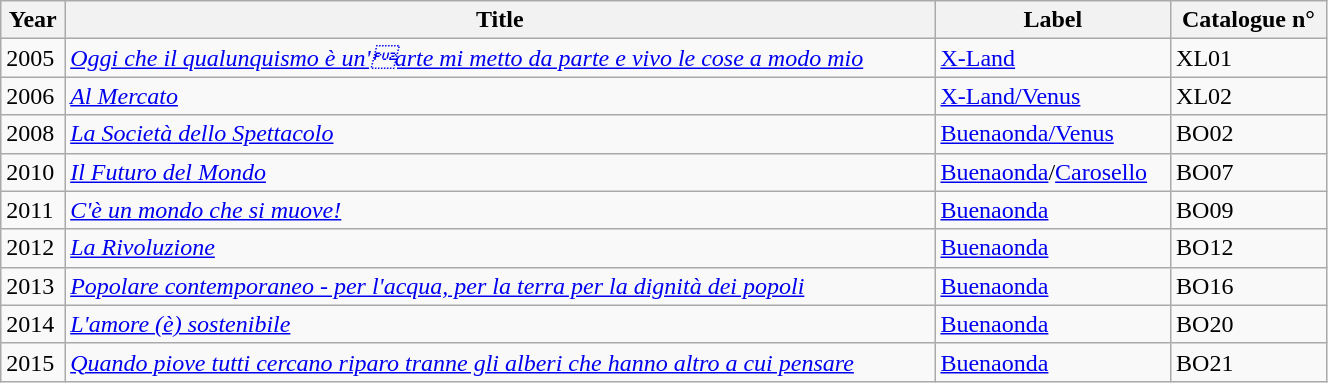<table class="wikitable" style="width:70%;">
<tr>
<th>Year</th>
<th>Title</th>
<th>Label</th>
<th>Catalogue n°</th>
</tr>
<tr>
<td>2005</td>
<td><em><a href='#'>Oggi che il qualunquismo è un'arte mi metto da parte e vivo le cose a modo mio</a></em></td>
<td><a href='#'>X-Land</a></td>
<td>XL01</td>
</tr>
<tr>
<td>2006</td>
<td><em><a href='#'>Al Mercato</a></em></td>
<td><a href='#'>X-Land/Venus</a></td>
<td>XL02</td>
</tr>
<tr>
<td>2008</td>
<td><em><a href='#'>La Società dello Spettacolo</a></em></td>
<td><a href='#'>Buenaonda/Venus</a></td>
<td>BO02</td>
</tr>
<tr>
<td>2010</td>
<td><em><a href='#'>Il Futuro del Mondo</a></em></td>
<td><a href='#'>Buenaonda</a>/<a href='#'>Carosello</a></td>
<td>BO07</td>
</tr>
<tr>
<td>2011</td>
<td><em><a href='#'>C'è un mondo che si muove!</a></em></td>
<td><a href='#'>Buenaonda</a></td>
<td>BO09</td>
</tr>
<tr>
<td>2012</td>
<td><em><a href='#'>La Rivoluzione</a></em></td>
<td><a href='#'>Buenaonda</a></td>
<td>BO12</td>
</tr>
<tr>
<td>2013</td>
<td><em><a href='#'>Popolare contemporaneo - per l'acqua, per la terra per la dignità dei popoli</a></em></td>
<td><a href='#'>Buenaonda</a></td>
<td>BO16</td>
</tr>
<tr>
<td>2014</td>
<td><em><a href='#'>L'amore (è) sostenibile</a></em></td>
<td><a href='#'>Buenaonda</a></td>
<td>BO20</td>
</tr>
<tr>
<td>2015</td>
<td><em><a href='#'>Quando piove tutti cercano riparo tranne gli alberi che hanno altro a cui pensare</a></em></td>
<td><a href='#'>Buenaonda</a></td>
<td>BO21</td>
</tr>
</table>
